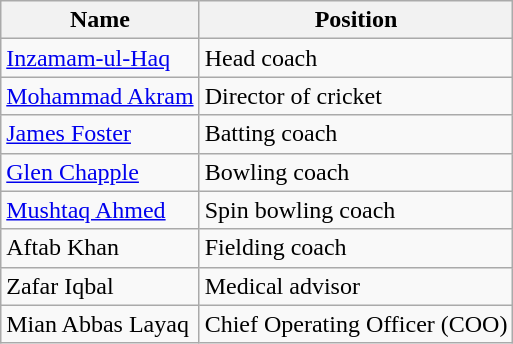<table class="wikitable">
<tr>
<th>Name</th>
<th>Position</th>
</tr>
<tr>
<td> <a href='#'>Inzamam-ul-Haq</a></td>
<td>Head coach</td>
</tr>
<tr>
<td> <a href='#'>Mohammad Akram</a></td>
<td>Director of cricket</td>
</tr>
<tr>
<td> <a href='#'>James Foster</a></td>
<td>Batting coach</td>
</tr>
<tr>
<td> <a href='#'>Glen Chapple</a></td>
<td>Bowling coach</td>
</tr>
<tr>
<td> <a href='#'>Mushtaq Ahmed</a></td>
<td>Spin bowling coach</td>
</tr>
<tr>
<td> Aftab Khan</td>
<td>Fielding coach</td>
</tr>
<tr>
<td> Zafar Iqbal</td>
<td>Medical advisor</td>
</tr>
<tr>
<td> Mian Abbas Layaq</td>
<td>Chief Operating Officer (COO)</td>
</tr>
</table>
